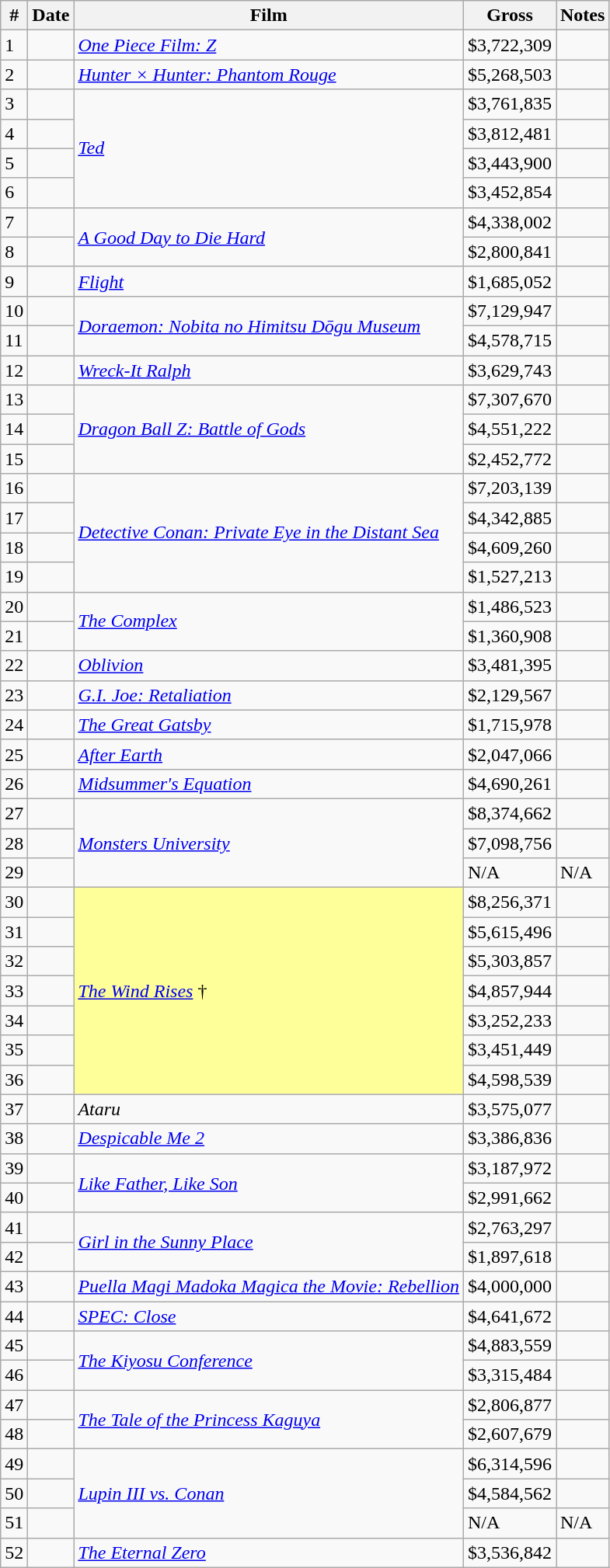<table class="wikitable sortable">
<tr>
<th>#</th>
<th>Date</th>
<th>Film</th>
<th>Gross</th>
<th>Notes</th>
</tr>
<tr>
<td>1</td>
<td></td>
<td><em><a href='#'>One Piece Film: Z</a></em></td>
<td>$3,722,309</td>
<td></td>
</tr>
<tr>
<td>2</td>
<td></td>
<td><em><a href='#'>Hunter × Hunter: Phantom Rouge</a></em></td>
<td>$5,268,503</td>
<td></td>
</tr>
<tr>
<td>3</td>
<td></td>
<td rowspan="4"><em><a href='#'>Ted</a></em></td>
<td>$3,761,835</td>
<td></td>
</tr>
<tr>
<td>4</td>
<td></td>
<td>$3,812,481</td>
<td></td>
</tr>
<tr>
<td>5</td>
<td></td>
<td>$3,443,900</td>
<td></td>
</tr>
<tr>
<td>6</td>
<td></td>
<td>$3,452,854</td>
<td></td>
</tr>
<tr>
<td>7</td>
<td></td>
<td rowspan="2"><em><a href='#'>A Good Day to Die Hard</a></em></td>
<td>$4,338,002</td>
<td></td>
</tr>
<tr>
<td>8</td>
<td></td>
<td>$2,800,841</td>
<td></td>
</tr>
<tr>
<td>9</td>
<td></td>
<td><em><a href='#'>Flight</a></em></td>
<td>$1,685,052</td>
<td></td>
</tr>
<tr>
<td>10</td>
<td></td>
<td rowspan="2"><em><a href='#'>Doraemon: Nobita no Himitsu Dōgu Museum</a></em></td>
<td>$7,129,947</td>
<td></td>
</tr>
<tr>
<td>11</td>
<td></td>
<td>$4,578,715</td>
<td></td>
</tr>
<tr>
<td>12</td>
<td></td>
<td><em><a href='#'>Wreck-It Ralph</a></em></td>
<td>$3,629,743</td>
<td></td>
</tr>
<tr>
<td>13</td>
<td></td>
<td rowspan="3"><em><a href='#'>Dragon Ball Z: Battle of Gods</a></em></td>
<td>$7,307,670</td>
<td></td>
</tr>
<tr>
<td>14</td>
<td></td>
<td>$4,551,222</td>
<td></td>
</tr>
<tr>
<td>15</td>
<td></td>
<td>$2,452,772</td>
<td></td>
</tr>
<tr>
<td>16</td>
<td></td>
<td rowspan="4"><em><a href='#'>Detective Conan: Private Eye in the Distant Sea</a></em></td>
<td>$7,203,139</td>
<td></td>
</tr>
<tr>
<td>17</td>
<td></td>
<td>$4,342,885</td>
<td></td>
</tr>
<tr>
<td>18</td>
<td></td>
<td>$4,609,260</td>
<td></td>
</tr>
<tr>
<td>19</td>
<td></td>
<td>$1,527,213</td>
<td></td>
</tr>
<tr>
<td>20</td>
<td></td>
<td rowspan="2"><em><a href='#'>The Complex</a></em></td>
<td>$1,486,523</td>
<td></td>
</tr>
<tr>
<td>21</td>
<td></td>
<td>$1,360,908</td>
<td></td>
</tr>
<tr>
<td>22</td>
<td></td>
<td><em><a href='#'>Oblivion</a></em></td>
<td>$3,481,395</td>
<td></td>
</tr>
<tr>
<td>23</td>
<td></td>
<td><em><a href='#'>G.I. Joe: Retaliation</a></em></td>
<td>$2,129,567</td>
<td></td>
</tr>
<tr>
<td>24</td>
<td></td>
<td><em><a href='#'>The Great Gatsby</a></em></td>
<td>$1,715,978</td>
<td></td>
</tr>
<tr>
<td>25</td>
<td></td>
<td><em><a href='#'>After Earth</a></em></td>
<td>$2,047,066</td>
<td></td>
</tr>
<tr>
<td>26</td>
<td></td>
<td><em><a href='#'>Midsummer's Equation</a></em></td>
<td>$4,690,261</td>
<td></td>
</tr>
<tr>
<td>27</td>
<td></td>
<td rowspan="3"><em><a href='#'>Monsters University</a></em></td>
<td>$8,374,662</td>
<td></td>
</tr>
<tr>
<td>28</td>
<td></td>
<td>$7,098,756</td>
<td></td>
</tr>
<tr>
<td>29</td>
<td></td>
<td>N/A</td>
<td>N/A</td>
</tr>
<tr>
<td>30</td>
<td></td>
<td rowspan="7" style="background-color:#FFFF99"><em><a href='#'>The Wind Rises</a></em> †</td>
<td>$8,256,371</td>
<td></td>
</tr>
<tr>
<td>31</td>
<td></td>
<td>$5,615,496</td>
<td></td>
</tr>
<tr>
<td>32</td>
<td></td>
<td>$5,303,857</td>
<td></td>
</tr>
<tr>
<td>33</td>
<td></td>
<td>$4,857,944</td>
<td></td>
</tr>
<tr>
<td>34</td>
<td></td>
<td>$3,252,233</td>
<td></td>
</tr>
<tr>
<td>35</td>
<td></td>
<td>$3,451,449</td>
<td></td>
</tr>
<tr>
<td>36</td>
<td></td>
<td>$4,598,539</td>
<td></td>
</tr>
<tr>
<td>37</td>
<td></td>
<td><em>Ataru</em></td>
<td>$3,575,077</td>
<td></td>
</tr>
<tr>
<td>38</td>
<td></td>
<td><em><a href='#'>Despicable Me 2</a></em></td>
<td>$3,386,836</td>
<td></td>
</tr>
<tr>
<td>39</td>
<td></td>
<td rowspan="2"><em><a href='#'>Like Father, Like Son</a></em></td>
<td>$3,187,972</td>
<td></td>
</tr>
<tr>
<td>40</td>
<td></td>
<td>$2,991,662</td>
<td></td>
</tr>
<tr>
<td>41</td>
<td></td>
<td rowspan="2"><em><a href='#'>Girl in the Sunny Place</a></em></td>
<td>$2,763,297</td>
<td></td>
</tr>
<tr>
<td>42</td>
<td></td>
<td>$1,897,618</td>
<td></td>
</tr>
<tr>
<td>43</td>
<td></td>
<td><em><a href='#'>Puella Magi Madoka Magica the Movie: Rebellion</a></em></td>
<td>$4,000,000</td>
<td></td>
</tr>
<tr>
<td>44</td>
<td></td>
<td><em><a href='#'>SPEC: Close</a></em></td>
<td>$4,641,672</td>
<td></td>
</tr>
<tr>
<td>45</td>
<td></td>
<td rowspan="2"><em><a href='#'>The Kiyosu Conference</a></em></td>
<td>$4,883,559</td>
<td></td>
</tr>
<tr>
<td>46</td>
<td></td>
<td>$3,315,484</td>
<td></td>
</tr>
<tr>
<td>47</td>
<td></td>
<td rowspan="2"><em><a href='#'>The Tale of the Princess Kaguya</a></em></td>
<td>$2,806,877</td>
<td></td>
</tr>
<tr>
<td>48</td>
<td></td>
<td>$2,607,679</td>
<td></td>
</tr>
<tr>
<td>49</td>
<td></td>
<td rowspan="3"><em><a href='#'>Lupin III vs. Conan</a></em></td>
<td>$6,314,596</td>
<td></td>
</tr>
<tr>
<td>50</td>
<td></td>
<td>$4,584,562</td>
<td></td>
</tr>
<tr>
<td>51</td>
<td></td>
<td>N/A</td>
<td>N/A</td>
</tr>
<tr>
<td>52</td>
<td></td>
<td><em><a href='#'>The Eternal Zero</a></em></td>
<td>$3,536,842</td>
<td></td>
</tr>
</table>
